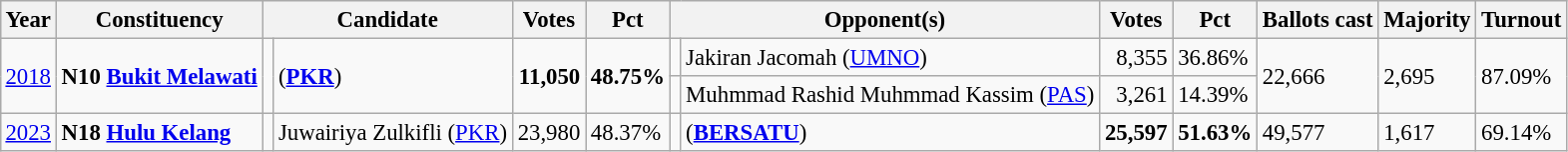<table class="wikitable" style="margin:0.5em ; font-size:95%">
<tr>
<th>Year</th>
<th>Constituency</th>
<th colspan=2>Candidate</th>
<th>Votes</th>
<th>Pct</th>
<th colspan=2>Opponent(s)</th>
<th>Votes</th>
<th>Pct</th>
<th>Ballots cast</th>
<th>Majority</th>
<th>Turnout</th>
</tr>
<tr>
<td rowspan=2><a href='#'>2018</a></td>
<td rowspan=2><strong>N10 <a href='#'>Bukit Melawati</a></strong></td>
<td rowspan=2 ></td>
<td rowspan=2> (<a href='#'><strong>PKR</strong></a>)</td>
<td rowspan=2 align="right"><strong>11,050</strong></td>
<td rowspan=2><strong>48.75%</strong></td>
<td></td>
<td>Jakiran Jacomah (<a href='#'>UMNO</a>)</td>
<td align="right">8,355</td>
<td>36.86%</td>
<td rowspan=2>22,666</td>
<td rowspan=2>2,695</td>
<td rowspan=2>87.09%</td>
</tr>
<tr>
<td></td>
<td>Muhmmad Rashid Muhmmad Kassim (<a href='#'>PAS</a>)</td>
<td align="right">3,261</td>
<td>14.39%</td>
</tr>
<tr>
<td><a href='#'>2023</a></td>
<td><strong>N18 <a href='#'>Hulu Kelang</a></strong></td>
<td></td>
<td>Juwairiya Zulkifli (<a href='#'>PKR</a>)</td>
<td align="right">23,980</td>
<td>48.37%</td>
<td bgcolor=></td>
<td> (<a href='#'><strong>BERSATU</strong></a>)</td>
<td align="right"><strong>25,597</strong></td>
<td><strong>51.63%</strong></td>
<td>49,577</td>
<td>1,617</td>
<td>69.14%</td>
</tr>
</table>
